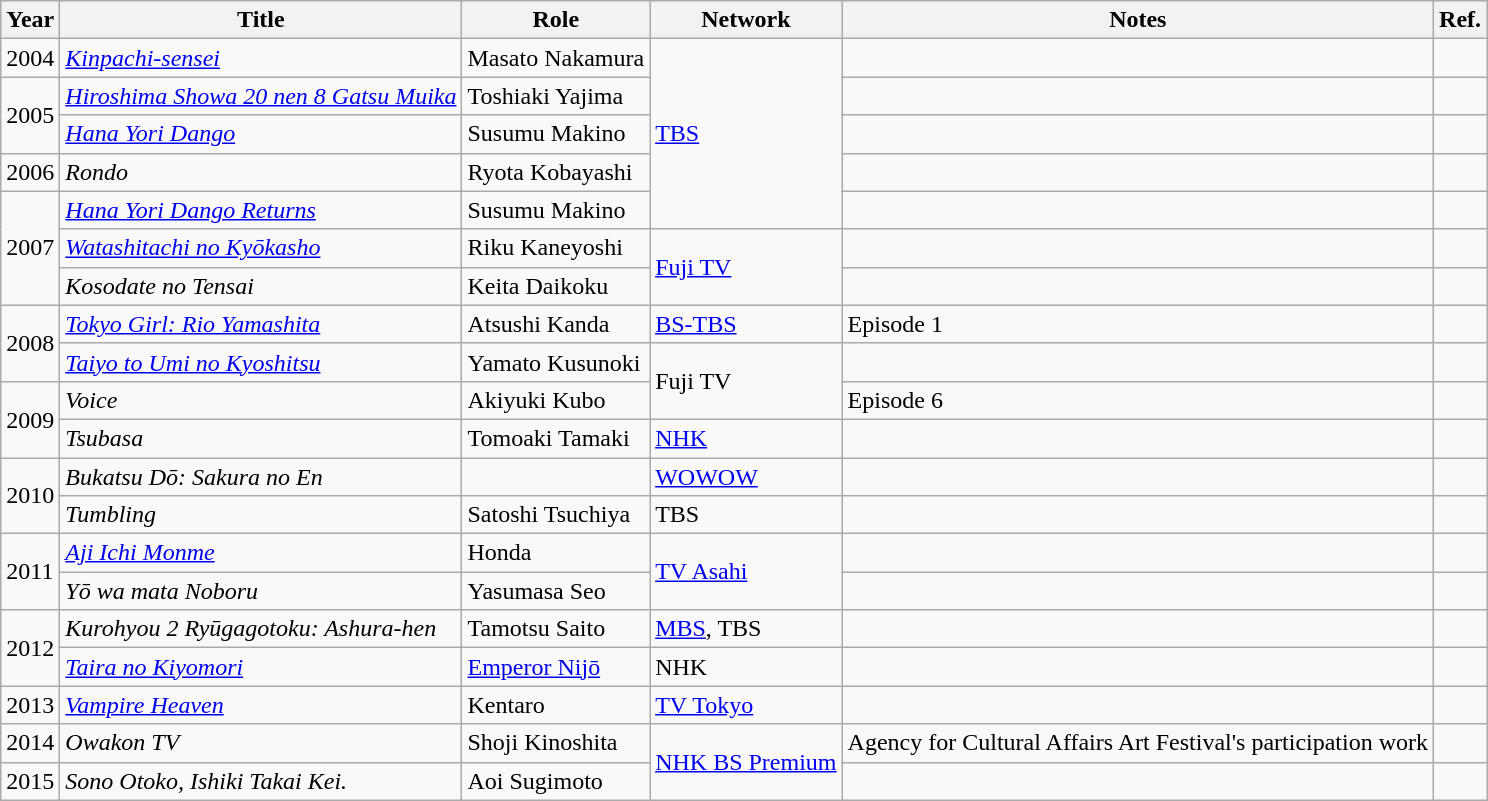<table class="wikitable">
<tr>
<th>Year</th>
<th>Title</th>
<th>Role</th>
<th>Network</th>
<th>Notes</th>
<th>Ref.</th>
</tr>
<tr>
<td>2004</td>
<td><em><a href='#'>Kinpachi-sensei</a></em></td>
<td>Masato Nakamura</td>
<td rowspan="5"><a href='#'>TBS</a></td>
<td></td>
<td></td>
</tr>
<tr>
<td rowspan="2">2005</td>
<td><em><a href='#'>Hiroshima Showa 20 nen 8 Gatsu Muika</a></em></td>
<td>Toshiaki Yajima</td>
<td></td>
<td></td>
</tr>
<tr>
<td><em><a href='#'>Hana Yori Dango</a></em></td>
<td>Susumu Makino</td>
<td></td>
<td></td>
</tr>
<tr>
<td>2006</td>
<td><em>Rondo</em></td>
<td>Ryota Kobayashi</td>
<td></td>
<td></td>
</tr>
<tr>
<td rowspan="3">2007</td>
<td><em><a href='#'>Hana Yori Dango Returns</a></em></td>
<td>Susumu Makino</td>
<td></td>
<td></td>
</tr>
<tr>
<td><em><a href='#'>Watashitachi no Kyōkasho</a></em></td>
<td>Riku Kaneyoshi</td>
<td rowspan="2"><a href='#'>Fuji TV</a></td>
<td></td>
<td></td>
</tr>
<tr>
<td><em>Kosodate no Tensai</em></td>
<td>Keita Daikoku</td>
<td></td>
<td></td>
</tr>
<tr>
<td rowspan="2">2008</td>
<td><em><a href='#'>Tokyo Girl: Rio Yamashita</a></em></td>
<td>Atsushi Kanda</td>
<td><a href='#'>BS-TBS</a></td>
<td>Episode 1</td>
<td></td>
</tr>
<tr>
<td><em><a href='#'>Taiyo to Umi no Kyoshitsu</a></em></td>
<td>Yamato Kusunoki</td>
<td rowspan="2">Fuji TV</td>
<td></td>
<td></td>
</tr>
<tr>
<td rowspan="2">2009</td>
<td><em>Voice</em></td>
<td>Akiyuki Kubo</td>
<td>Episode 6</td>
<td></td>
</tr>
<tr>
<td><em>Tsubasa</em></td>
<td>Tomoaki Tamaki</td>
<td><a href='#'>NHK</a></td>
<td></td>
<td></td>
</tr>
<tr>
<td rowspan="2">2010</td>
<td><em>Bukatsu Dō: Sakura no En</em></td>
<td></td>
<td><a href='#'>WOWOW</a></td>
<td></td>
<td></td>
</tr>
<tr>
<td><em>Tumbling</em></td>
<td>Satoshi Tsuchiya</td>
<td>TBS</td>
<td></td>
<td></td>
</tr>
<tr>
<td rowspan="2">2011</td>
<td><em><a href='#'>Aji Ichi Monme</a></em></td>
<td>Honda</td>
<td rowspan="2"><a href='#'>TV Asahi</a></td>
<td></td>
<td></td>
</tr>
<tr>
<td><em>Yō wa mata Noboru</em></td>
<td>Yasumasa Seo</td>
<td></td>
<td></td>
</tr>
<tr>
<td rowspan="2">2012</td>
<td><em>Kurohyou 2 Ryūgagotoku: Ashura-hen</em></td>
<td>Tamotsu Saito</td>
<td><a href='#'>MBS</a>, TBS</td>
<td></td>
<td></td>
</tr>
<tr>
<td><em><a href='#'>Taira no Kiyomori</a></em></td>
<td><a href='#'>Emperor Nijō</a></td>
<td>NHK</td>
<td></td>
<td></td>
</tr>
<tr>
<td>2013</td>
<td><em><a href='#'>Vampire Heaven</a></em></td>
<td>Kentaro</td>
<td><a href='#'>TV Tokyo</a></td>
<td></td>
<td></td>
</tr>
<tr>
<td>2014</td>
<td><em>Owakon TV</em></td>
<td>Shoji Kinoshita</td>
<td rowspan="2"><a href='#'>NHK BS Premium</a></td>
<td>Agency for Cultural Affairs Art Festival's participation work</td>
<td></td>
</tr>
<tr>
<td>2015</td>
<td><em>Sono Otoko, Ishiki Takai Kei.</em></td>
<td>Aoi Sugimoto</td>
<td></td>
<td></td>
</tr>
</table>
